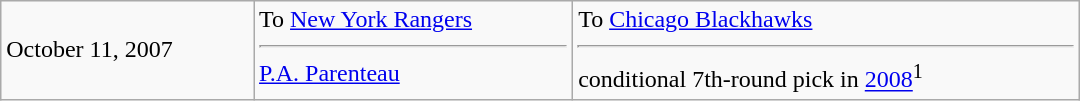<table cellspacing=0 class="wikitable" style="border:1px solid #999999; width:720px;">
<tr>
<td>October 11, 2007</td>
<td valign="top">To <a href='#'>New York Rangers</a><hr><a href='#'>P.A. Parenteau</a></td>
<td valign="top">To <a href='#'>Chicago Blackhawks</a><hr>conditional 7th-round pick in <a href='#'>2008</a><sup>1</sup></td>
</tr>
</table>
